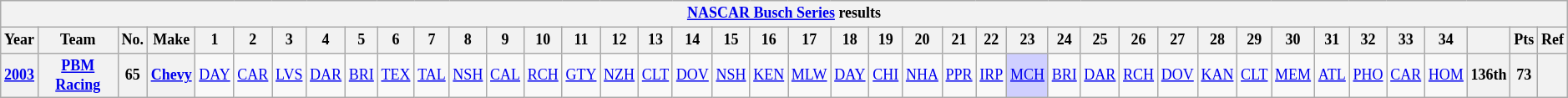<table class="wikitable" style="text-align:center; font-size:75%">
<tr>
<th colspan=42><a href='#'>NASCAR Busch Series</a> results</th>
</tr>
<tr>
<th>Year</th>
<th>Team</th>
<th>No.</th>
<th>Make</th>
<th>1</th>
<th>2</th>
<th>3</th>
<th>4</th>
<th>5</th>
<th>6</th>
<th>7</th>
<th>8</th>
<th>9</th>
<th>10</th>
<th>11</th>
<th>12</th>
<th>13</th>
<th>14</th>
<th>15</th>
<th>16</th>
<th>17</th>
<th>18</th>
<th>19</th>
<th>20</th>
<th>21</th>
<th>22</th>
<th>23</th>
<th>24</th>
<th>25</th>
<th>26</th>
<th>27</th>
<th>28</th>
<th>29</th>
<th>30</th>
<th>31</th>
<th>32</th>
<th>33</th>
<th>34</th>
<th></th>
<th>Pts</th>
<th>Ref</th>
</tr>
<tr>
<th><a href='#'>2003</a></th>
<th><a href='#'>PBM Racing</a></th>
<th>65</th>
<th><a href='#'>Chevy</a></th>
<td><a href='#'>DAY</a></td>
<td><a href='#'>CAR</a></td>
<td><a href='#'>LVS</a></td>
<td><a href='#'>DAR</a></td>
<td><a href='#'>BRI</a></td>
<td><a href='#'>TEX</a></td>
<td><a href='#'>TAL</a></td>
<td><a href='#'>NSH</a></td>
<td><a href='#'>CAL</a></td>
<td><a href='#'>RCH</a></td>
<td><a href='#'>GTY</a></td>
<td><a href='#'>NZH</a></td>
<td><a href='#'>CLT</a></td>
<td><a href='#'>DOV</a></td>
<td><a href='#'>NSH</a></td>
<td><a href='#'>KEN</a></td>
<td><a href='#'>MLW</a></td>
<td><a href='#'>DAY</a></td>
<td><a href='#'>CHI</a></td>
<td><a href='#'>NHA</a></td>
<td><a href='#'>PPR</a></td>
<td><a href='#'>IRP</a></td>
<td style="background:#CFCFFF;"><a href='#'>MCH</a><br></td>
<td><a href='#'>BRI</a></td>
<td><a href='#'>DAR</a></td>
<td><a href='#'>RCH</a></td>
<td><a href='#'>DOV</a></td>
<td><a href='#'>KAN</a></td>
<td><a href='#'>CLT</a></td>
<td><a href='#'>MEM</a></td>
<td><a href='#'>ATL</a></td>
<td><a href='#'>PHO</a></td>
<td><a href='#'>CAR</a></td>
<td><a href='#'>HOM</a></td>
<th>136th</th>
<th>73</th>
<th></th>
</tr>
</table>
